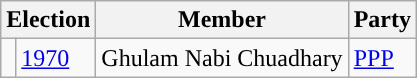<table class="wikitable">
<tr>
<th colspan="2">Election</th>
<th>Member</th>
<th>Party</th>
</tr>
<tr>
<td style="background-color: "></td>
<td><a href='#'>1970</a></td>
<td>Ghulam Nabi Chuadhary</td>
<td><a href='#'>PPP</a></td>
</tr>
</table>
